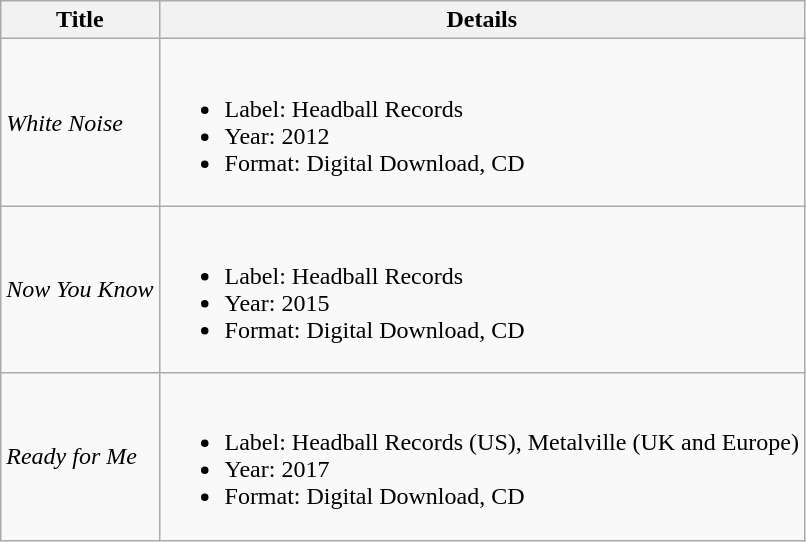<table class="wikitable">
<tr>
<th>Title</th>
<th>Details</th>
</tr>
<tr>
<td><em>White Noise</em></td>
<td><br><ul><li>Label: Headball Records</li><li>Year: 2012</li><li>Format: Digital Download, CD</li></ul></td>
</tr>
<tr>
<td><em>Now You Know</em></td>
<td><br><ul><li>Label: Headball Records</li><li>Year: 2015</li><li>Format: Digital Download, CD</li></ul></td>
</tr>
<tr>
<td><em>Ready for Me</em></td>
<td><br><ul><li>Label: Headball Records (US), Metalville (UK and Europe)</li><li>Year: 2017</li><li>Format: Digital Download, CD</li></ul></td>
</tr>
</table>
